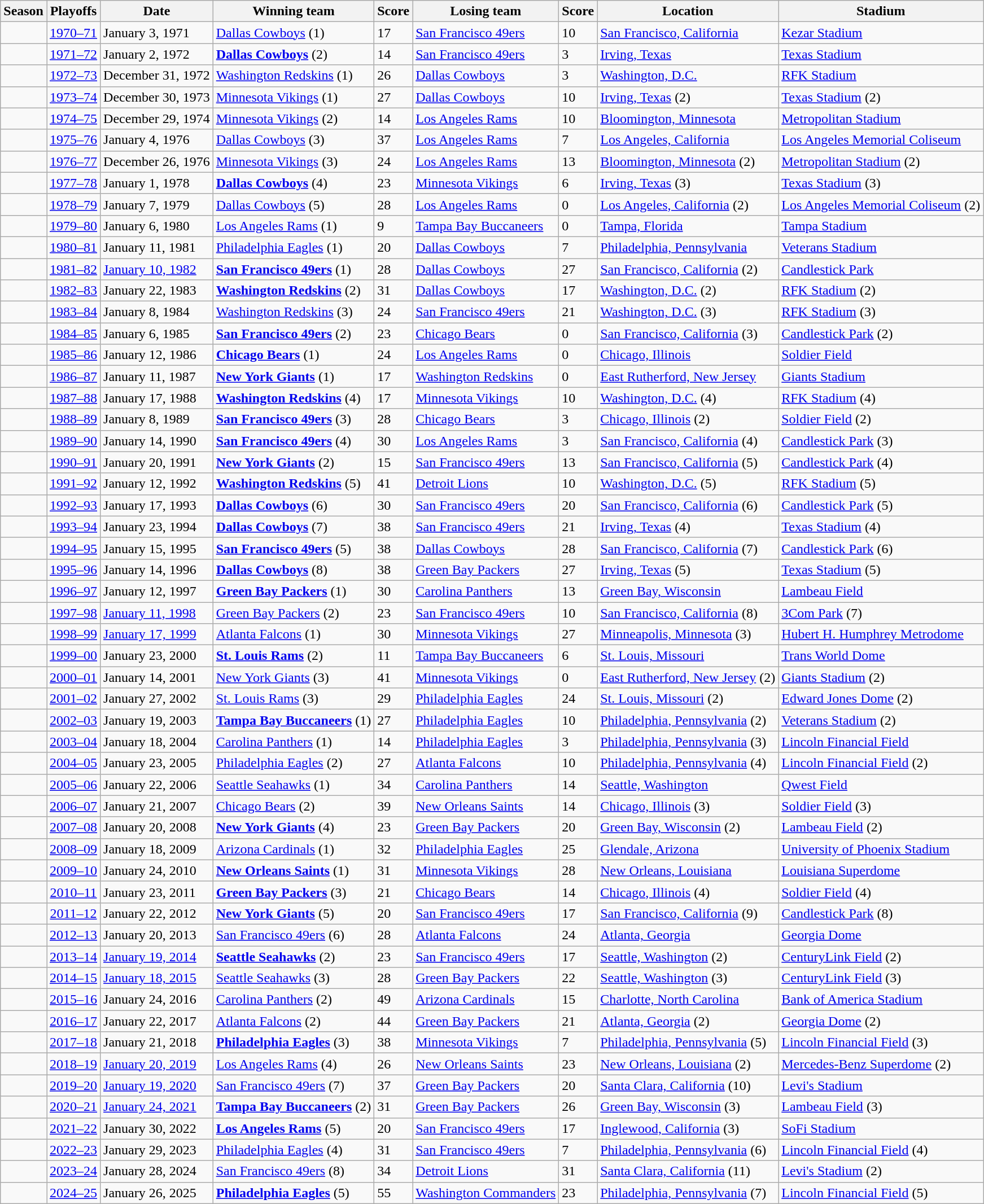<table class="wikitable sortable sticky-header">
<tr>
<th>Season</th>
<th>Playoffs</th>
<th>Date</th>
<th>Winning team</th>
<th>Score</th>
<th>Losing team</th>
<th>Score</th>
<th>Location</th>
<th>Stadium</th>
</tr>
<tr>
<td align=center></td>
<td align=center><a href='#'>1970–71</a></td>
<td>January 3, 1971</td>
<td><a href='#'>Dallas Cowboys</a> (1)</td>
<td>17</td>
<td><a href='#'>San Francisco 49ers</a></td>
<td>10</td>
<td><a href='#'>San Francisco, California</a></td>
<td><a href='#'>Kezar Stadium</a></td>
</tr>
<tr>
<td align=center></td>
<td align=center><a href='#'>1971–72</a></td>
<td>January 2, 1972</td>
<td><strong><a href='#'>Dallas Cowboys</a></strong> (2)</td>
<td>14</td>
<td><a href='#'>San Francisco 49ers</a></td>
<td>3</td>
<td><a href='#'>Irving, Texas</a></td>
<td><a href='#'>Texas Stadium</a></td>
</tr>
<tr>
<td align=center></td>
<td align=center><a href='#'>1972–73</a></td>
<td>December 31, 1972</td>
<td><a href='#'>Washington Redskins</a> (1)</td>
<td>26</td>
<td><a href='#'>Dallas Cowboys</a></td>
<td>3</td>
<td><a href='#'>Washington, D.C.</a></td>
<td><a href='#'>RFK Stadium</a></td>
</tr>
<tr>
<td align=center></td>
<td align=center><a href='#'>1973–74</a></td>
<td>December 30, 1973</td>
<td><a href='#'>Minnesota Vikings</a> (1)</td>
<td>27</td>
<td><a href='#'>Dallas Cowboys</a></td>
<td>10</td>
<td><a href='#'>Irving, Texas</a> (2)</td>
<td><a href='#'>Texas Stadium</a> (2)</td>
</tr>
<tr>
<td align=center></td>
<td align=center><a href='#'>1974–75</a></td>
<td>December 29, 1974</td>
<td><a href='#'>Minnesota Vikings</a> (2)</td>
<td>14</td>
<td><a href='#'>Los Angeles Rams</a></td>
<td>10</td>
<td><a href='#'>Bloomington, Minnesota</a></td>
<td><a href='#'>Metropolitan Stadium</a></td>
</tr>
<tr>
<td align=center></td>
<td align=center><a href='#'>1975–76</a></td>
<td>January 4, 1976</td>
<td><a href='#'>Dallas Cowboys</a> (3)</td>
<td>37</td>
<td><a href='#'>Los Angeles Rams</a></td>
<td>7</td>
<td><a href='#'>Los Angeles, California</a></td>
<td><a href='#'>Los Angeles Memorial Coliseum</a></td>
</tr>
<tr>
<td align=center></td>
<td align=center><a href='#'>1976–77</a></td>
<td>December 26, 1976</td>
<td><a href='#'>Minnesota Vikings</a> (3)</td>
<td>24</td>
<td><a href='#'>Los Angeles Rams</a></td>
<td>13</td>
<td><a href='#'>Bloomington, Minnesota</a> (2)</td>
<td><a href='#'>Metropolitan Stadium</a> (2)</td>
</tr>
<tr>
<td align=center></td>
<td align=center><a href='#'>1977–78</a></td>
<td>January 1, 1978</td>
<td><strong><a href='#'>Dallas Cowboys</a></strong> (4)</td>
<td>23</td>
<td><a href='#'>Minnesota Vikings</a></td>
<td>6</td>
<td><a href='#'>Irving, Texas</a> (3)</td>
<td><a href='#'>Texas Stadium</a> (3)</td>
</tr>
<tr>
<td align=center></td>
<td align=center><a href='#'>1978–79</a></td>
<td>January 7, 1979</td>
<td><a href='#'>Dallas Cowboys</a> (5)</td>
<td>28</td>
<td><a href='#'>Los Angeles Rams</a></td>
<td>0</td>
<td><a href='#'>Los Angeles, California</a> (2)</td>
<td><a href='#'>Los Angeles Memorial Coliseum</a> (2)</td>
</tr>
<tr>
<td align=center></td>
<td align=center><a href='#'>1979–80</a></td>
<td>January 6, 1980</td>
<td><a href='#'>Los Angeles Rams</a> (1)</td>
<td>9</td>
<td><a href='#'>Tampa Bay Buccaneers</a></td>
<td>0</td>
<td><a href='#'>Tampa, Florida</a></td>
<td><a href='#'>Tampa Stadium</a></td>
</tr>
<tr>
<td align=center></td>
<td align=center><a href='#'>1980–81</a></td>
<td>January 11, 1981</td>
<td><a href='#'>Philadelphia Eagles</a> (1)</td>
<td>20</td>
<td><a href='#'>Dallas Cowboys</a></td>
<td>7</td>
<td><a href='#'>Philadelphia, Pennsylvania</a></td>
<td><a href='#'>Veterans Stadium</a></td>
</tr>
<tr>
<td align=center></td>
<td align=center><a href='#'>1981–82</a></td>
<td><a href='#'>January 10, 1982</a></td>
<td><strong><a href='#'>San Francisco 49ers</a></strong> (1)</td>
<td>28</td>
<td><a href='#'>Dallas Cowboys</a></td>
<td>27</td>
<td><a href='#'>San Francisco, California</a> (2)</td>
<td><a href='#'>Candlestick Park</a></td>
</tr>
<tr>
<td align=center></td>
<td align=center><a href='#'>1982–83</a></td>
<td>January 22, 1983</td>
<td><strong><a href='#'>Washington Redskins</a></strong> (2)</td>
<td>31</td>
<td><a href='#'>Dallas Cowboys</a></td>
<td>17</td>
<td><a href='#'>Washington, D.C.</a> (2)</td>
<td><a href='#'>RFK Stadium</a> (2)</td>
</tr>
<tr>
<td align=center></td>
<td align=center><a href='#'>1983–84</a></td>
<td>January 8, 1984</td>
<td><a href='#'>Washington Redskins</a> (3)</td>
<td>24</td>
<td><a href='#'>San Francisco 49ers</a></td>
<td>21</td>
<td><a href='#'>Washington, D.C.</a> (3)</td>
<td><a href='#'>RFK Stadium</a> (3)</td>
</tr>
<tr>
<td align=center></td>
<td align=center><a href='#'>1984–85</a></td>
<td>January 6, 1985</td>
<td><strong><a href='#'>San Francisco 49ers</a></strong> (2)</td>
<td>23</td>
<td><a href='#'>Chicago Bears</a></td>
<td>0</td>
<td><a href='#'>San Francisco, California</a> (3)</td>
<td><a href='#'>Candlestick Park</a> (2)</td>
</tr>
<tr>
<td align=center></td>
<td align=center><a href='#'>1985–86</a></td>
<td>January 12, 1986</td>
<td><strong><a href='#'>Chicago Bears</a></strong> (1)</td>
<td>24</td>
<td><a href='#'>Los Angeles Rams</a></td>
<td>0</td>
<td><a href='#'>Chicago, Illinois</a></td>
<td><a href='#'>Soldier Field</a></td>
</tr>
<tr>
<td align=center></td>
<td align=center><a href='#'>1986–87</a></td>
<td>January 11, 1987</td>
<td><strong><a href='#'>New York Giants</a></strong> (1)</td>
<td>17</td>
<td><a href='#'>Washington Redskins</a></td>
<td>0</td>
<td><a href='#'>East Rutherford, New Jersey</a></td>
<td><a href='#'>Giants Stadium</a></td>
</tr>
<tr>
<td align=center></td>
<td align=center><a href='#'>1987–88</a></td>
<td>January 17, 1988</td>
<td><strong><a href='#'>Washington Redskins</a></strong> (4)</td>
<td>17</td>
<td><a href='#'>Minnesota Vikings</a></td>
<td>10</td>
<td><a href='#'>Washington, D.C.</a> (4)</td>
<td><a href='#'>RFK Stadium</a> (4)</td>
</tr>
<tr>
<td align=center></td>
<td align=center><a href='#'>1988–89</a></td>
<td>January 8, 1989</td>
<td><strong><a href='#'>San Francisco 49ers</a></strong> (3)</td>
<td>28</td>
<td><a href='#'>Chicago Bears</a></td>
<td>3</td>
<td><a href='#'>Chicago, Illinois</a> (2)</td>
<td><a href='#'>Soldier Field</a> (2)</td>
</tr>
<tr>
<td align=center></td>
<td align=center><a href='#'>1989–90</a></td>
<td>January 14, 1990</td>
<td><strong><a href='#'>San Francisco 49ers</a></strong> (4)</td>
<td>30</td>
<td><a href='#'>Los Angeles Rams</a></td>
<td>3</td>
<td><a href='#'>San Francisco, California</a> (4)</td>
<td><a href='#'>Candlestick Park</a> (3)</td>
</tr>
<tr>
<td align=center></td>
<td align=center><a href='#'>1990–91</a></td>
<td>January 20, 1991</td>
<td><strong><a href='#'>New York Giants</a></strong> (2)</td>
<td>15</td>
<td><a href='#'>San Francisco 49ers</a></td>
<td>13</td>
<td><a href='#'>San Francisco, California</a> (5)</td>
<td><a href='#'>Candlestick Park</a> (4)</td>
</tr>
<tr>
<td align=center></td>
<td align=center><a href='#'>1991–92</a></td>
<td>January 12, 1992</td>
<td><strong><a href='#'>Washington Redskins</a></strong> (5)</td>
<td>41</td>
<td><a href='#'>Detroit Lions</a></td>
<td>10</td>
<td><a href='#'>Washington, D.C.</a> (5)</td>
<td><a href='#'>RFK Stadium</a> (5)</td>
</tr>
<tr>
<td align=center></td>
<td align=center><a href='#'>1992–93</a></td>
<td>January 17, 1993</td>
<td><strong><a href='#'>Dallas Cowboys</a></strong> (6)</td>
<td>30</td>
<td><a href='#'>San Francisco 49ers</a></td>
<td>20</td>
<td><a href='#'>San Francisco, California</a> (6)</td>
<td><a href='#'>Candlestick Park</a> (5)</td>
</tr>
<tr>
<td align=center></td>
<td align=center><a href='#'>1993–94</a></td>
<td>January 23, 1994</td>
<td><strong><a href='#'>Dallas Cowboys</a></strong> (7)</td>
<td>38</td>
<td><a href='#'>San Francisco 49ers</a></td>
<td>21</td>
<td><a href='#'>Irving, Texas</a> (4)</td>
<td><a href='#'>Texas Stadium</a> (4)</td>
</tr>
<tr>
<td align=center></td>
<td align=center><a href='#'>1994–95</a></td>
<td>January 15, 1995</td>
<td><strong><a href='#'>San Francisco 49ers</a></strong> (5)</td>
<td>38</td>
<td><a href='#'>Dallas Cowboys</a></td>
<td>28</td>
<td><a href='#'>San Francisco, California</a> (7)</td>
<td><a href='#'>Candlestick Park</a> (6)</td>
</tr>
<tr>
<td align=center></td>
<td align=center><a href='#'>1995–96</a></td>
<td>January 14, 1996</td>
<td><strong><a href='#'>Dallas Cowboys</a></strong> (8)</td>
<td>38</td>
<td><a href='#'>Green Bay Packers</a></td>
<td>27</td>
<td><a href='#'>Irving, Texas</a> (5)</td>
<td><a href='#'>Texas Stadium</a> (5)</td>
</tr>
<tr>
<td align=center></td>
<td align=center><a href='#'>1996–97</a></td>
<td>January 12, 1997</td>
<td><strong><a href='#'>Green Bay Packers</a></strong> (1)</td>
<td>30</td>
<td><a href='#'>Carolina Panthers</a></td>
<td>13</td>
<td><a href='#'>Green Bay, Wisconsin</a></td>
<td><a href='#'>Lambeau Field</a></td>
</tr>
<tr>
<td align=center></td>
<td align=center><a href='#'>1997–98</a></td>
<td><a href='#'>January 11, 1998</a></td>
<td><a href='#'>Green Bay Packers</a> (2)</td>
<td>23</td>
<td><a href='#'>San Francisco 49ers</a></td>
<td>10</td>
<td><a href='#'>San Francisco, California</a> (8)</td>
<td><a href='#'>3Com Park</a> (7)</td>
</tr>
<tr>
<td align=center></td>
<td align=center><a href='#'>1998–99</a></td>
<td><a href='#'>January 17, 1999</a></td>
<td><a href='#'>Atlanta Falcons</a> (1)</td>
<td>30</td>
<td><a href='#'>Minnesota Vikings</a></td>
<td>27</td>
<td><a href='#'>Minneapolis, Minnesota</a> (3)</td>
<td><a href='#'>Hubert H. Humphrey Metrodome</a></td>
</tr>
<tr>
<td align=center></td>
<td align=center><a href='#'>1999–00</a></td>
<td>January 23, 2000</td>
<td><strong><a href='#'>St. Louis Rams</a></strong> (2)</td>
<td>11</td>
<td><a href='#'>Tampa Bay Buccaneers</a></td>
<td>6</td>
<td><a href='#'>St. Louis, Missouri</a></td>
<td><a href='#'>Trans World Dome</a></td>
</tr>
<tr>
<td align=center></td>
<td align=center><a href='#'>2000–01</a></td>
<td>January 14, 2001</td>
<td><a href='#'>New York Giants</a> (3)</td>
<td>41</td>
<td><a href='#'>Minnesota Vikings</a></td>
<td>0</td>
<td><a href='#'>East Rutherford, New Jersey</a> (2)</td>
<td><a href='#'>Giants Stadium</a> (2)</td>
</tr>
<tr>
<td align=center></td>
<td align=center><a href='#'>2001–02</a></td>
<td>January 27, 2002</td>
<td><a href='#'>St. Louis Rams</a> (3)</td>
<td>29</td>
<td><a href='#'>Philadelphia Eagles</a></td>
<td>24</td>
<td><a href='#'>St. Louis, Missouri</a> (2)</td>
<td><a href='#'>Edward Jones Dome</a> (2)</td>
</tr>
<tr>
<td align=center></td>
<td align=center><a href='#'>2002–03</a></td>
<td>January 19, 2003</td>
<td><strong><a href='#'>Tampa Bay Buccaneers</a></strong> (1)</td>
<td>27</td>
<td><a href='#'>Philadelphia Eagles</a></td>
<td>10</td>
<td><a href='#'>Philadelphia, Pennsylvania</a> (2)</td>
<td><a href='#'>Veterans Stadium</a> (2)</td>
</tr>
<tr>
<td align=center></td>
<td align=center><a href='#'>2003–04</a></td>
<td>January 18, 2004</td>
<td><a href='#'>Carolina Panthers</a> (1)</td>
<td>14</td>
<td><a href='#'>Philadelphia Eagles</a></td>
<td>3</td>
<td><a href='#'>Philadelphia, Pennsylvania</a> (3)</td>
<td><a href='#'>Lincoln Financial Field</a></td>
</tr>
<tr>
<td align=center></td>
<td align=center><a href='#'>2004–05</a></td>
<td>January 23, 2005</td>
<td><a href='#'>Philadelphia Eagles</a> (2)</td>
<td>27</td>
<td><a href='#'>Atlanta Falcons</a></td>
<td>10</td>
<td><a href='#'>Philadelphia, Pennsylvania</a> (4)</td>
<td><a href='#'>Lincoln Financial Field</a> (2)</td>
</tr>
<tr>
<td align=center></td>
<td align=center><a href='#'>2005–06</a></td>
<td>January 22, 2006</td>
<td><a href='#'>Seattle Seahawks</a> (1)</td>
<td>34</td>
<td><a href='#'>Carolina Panthers</a></td>
<td>14</td>
<td><a href='#'>Seattle, Washington</a></td>
<td><a href='#'>Qwest Field</a></td>
</tr>
<tr>
<td align=center></td>
<td align=center><a href='#'>2006–07</a></td>
<td>January 21, 2007</td>
<td><a href='#'>Chicago Bears</a> (2)</td>
<td>39</td>
<td><a href='#'>New Orleans Saints</a></td>
<td>14</td>
<td><a href='#'>Chicago, Illinois</a> (3)</td>
<td><a href='#'>Soldier Field</a> (3)</td>
</tr>
<tr>
<td align=center></td>
<td align=center><a href='#'>2007–08</a></td>
<td>January 20, 2008</td>
<td><strong><a href='#'>New York Giants</a></strong> (4)</td>
<td>23</td>
<td><a href='#'>Green Bay Packers</a></td>
<td>20</td>
<td><a href='#'>Green Bay, Wisconsin</a> (2)</td>
<td><a href='#'>Lambeau Field</a> (2)</td>
</tr>
<tr>
<td align=center></td>
<td align=center><a href='#'>2008–09</a></td>
<td>January 18, 2009</td>
<td><a href='#'>Arizona Cardinals</a> (1)</td>
<td>32</td>
<td><a href='#'>Philadelphia Eagles</a></td>
<td>25</td>
<td><a href='#'>Glendale, Arizona</a></td>
<td><a href='#'>University of Phoenix Stadium</a></td>
</tr>
<tr>
<td align=center></td>
<td align=center><a href='#'>2009–10</a></td>
<td>January 24, 2010</td>
<td><strong><a href='#'>New Orleans Saints</a></strong> (1)</td>
<td>31</td>
<td><a href='#'>Minnesota Vikings</a></td>
<td>28</td>
<td><a href='#'>New Orleans, Louisiana</a></td>
<td><a href='#'>Louisiana Superdome</a></td>
</tr>
<tr>
<td align=center></td>
<td align=center><a href='#'>2010–11</a></td>
<td>January 23, 2011</td>
<td><strong><a href='#'>Green Bay Packers</a></strong> (3)</td>
<td>21</td>
<td><a href='#'>Chicago Bears</a></td>
<td>14</td>
<td><a href='#'>Chicago, Illinois</a> (4)</td>
<td><a href='#'>Soldier Field</a> (4)</td>
</tr>
<tr>
<td align=center></td>
<td align=center><a href='#'>2011–12</a></td>
<td>January 22, 2012</td>
<td><strong><a href='#'>New York Giants</a></strong> (5)</td>
<td>20</td>
<td><a href='#'>San Francisco 49ers</a></td>
<td>17</td>
<td><a href='#'>San Francisco, California</a> (9)</td>
<td><a href='#'>Candlestick Park</a> (8)</td>
</tr>
<tr>
<td align=center></td>
<td align=center><a href='#'>2012–13</a></td>
<td>January 20, 2013</td>
<td><a href='#'>San Francisco 49ers</a>  (6)</td>
<td>28</td>
<td><a href='#'>Atlanta Falcons</a></td>
<td>24</td>
<td><a href='#'>Atlanta, Georgia</a></td>
<td><a href='#'>Georgia Dome</a></td>
</tr>
<tr>
<td align=center></td>
<td align=center><a href='#'>2013–14</a></td>
<td><a href='#'>January 19, 2014</a></td>
<td><strong><a href='#'>Seattle Seahawks</a></strong> (2)</td>
<td>23</td>
<td><a href='#'>San Francisco 49ers</a></td>
<td>17</td>
<td><a href='#'>Seattle, Washington</a> (2)</td>
<td><a href='#'>CenturyLink Field</a> (2)</td>
</tr>
<tr>
<td align=center></td>
<td align=center><a href='#'>2014–15</a></td>
<td><a href='#'>January 18, 2015</a></td>
<td><a href='#'>Seattle Seahawks</a> (3)</td>
<td>28</td>
<td><a href='#'>Green Bay Packers</a></td>
<td>22</td>
<td><a href='#'>Seattle, Washington</a> (3)</td>
<td><a href='#'>CenturyLink Field</a> (3)</td>
</tr>
<tr>
<td align=center></td>
<td align=center><a href='#'>2015–16</a></td>
<td>January 24, 2016</td>
<td><a href='#'>Carolina Panthers</a> (2)</td>
<td>49</td>
<td><a href='#'>Arizona Cardinals</a></td>
<td>15</td>
<td><a href='#'>Charlotte, North Carolina</a></td>
<td><a href='#'>Bank of America Stadium</a></td>
</tr>
<tr>
<td align=center></td>
<td align=center><a href='#'>2016–17</a></td>
<td>January 22, 2017</td>
<td><a href='#'>Atlanta Falcons</a> (2)</td>
<td>44</td>
<td><a href='#'>Green Bay Packers</a></td>
<td>21</td>
<td><a href='#'>Atlanta, Georgia</a> (2)</td>
<td><a href='#'>Georgia Dome</a> (2)</td>
</tr>
<tr>
<td align=center></td>
<td align=center><a href='#'>2017–18</a></td>
<td>January 21, 2018</td>
<td><strong><a href='#'>Philadelphia Eagles</a></strong> (3)</td>
<td>38</td>
<td><a href='#'>Minnesota Vikings</a></td>
<td>7</td>
<td><a href='#'>Philadelphia, Pennsylvania</a> (5)</td>
<td><a href='#'>Lincoln Financial Field</a> (3)</td>
</tr>
<tr>
<td align=center></td>
<td align=center><a href='#'>2018–19</a></td>
<td><a href='#'>January 20, 2019</a></td>
<td><a href='#'>Los Angeles Rams</a> (4)</td>
<td>26</td>
<td><a href='#'>New Orleans Saints</a></td>
<td>23</td>
<td><a href='#'>New Orleans, Louisiana</a> (2)</td>
<td><a href='#'>Mercedes-Benz Superdome</a> (2)</td>
</tr>
<tr>
<td align=center></td>
<td align=center><a href='#'>2019–20</a></td>
<td><a href='#'>January 19, 2020</a></td>
<td><a href='#'>San Francisco 49ers</a> (7)<br></td>
<td>37</td>
<td><a href='#'>Green Bay Packers</a></td>
<td>20</td>
<td><a href='#'>Santa Clara, California</a> (10)</td>
<td><a href='#'>Levi's Stadium</a></td>
</tr>
<tr>
<td align=center></td>
<td align=center><a href='#'>2020–21</a></td>
<td><a href='#'>January 24, 2021</a></td>
<td><strong><a href='#'>Tampa Bay Buccaneers</a></strong> (2)</td>
<td>31</td>
<td><a href='#'>Green Bay Packers</a></td>
<td>26</td>
<td><a href='#'>Green Bay, Wisconsin</a> (3)</td>
<td><a href='#'>Lambeau Field</a> (3)</td>
</tr>
<tr>
<td align=center></td>
<td align=center><a href='#'>2021–22</a></td>
<td>January 30, 2022</td>
<td><strong><a href='#'>Los Angeles Rams</a></strong> (5)</td>
<td>20</td>
<td><a href='#'>San Francisco 49ers</a></td>
<td>17</td>
<td><a href='#'>Inglewood, California</a> (3)</td>
<td><a href='#'>SoFi Stadium</a></td>
</tr>
<tr>
<td align=center></td>
<td align=center><a href='#'>2022–23</a></td>
<td>January 29, 2023</td>
<td><a href='#'>Philadelphia Eagles</a> (4)</td>
<td>31</td>
<td><a href='#'>San Francisco 49ers</a></td>
<td>7</td>
<td><a href='#'>Philadelphia, Pennsylvania</a> (6)</td>
<td><a href='#'>Lincoln Financial Field</a> (4)</td>
</tr>
<tr>
<td align=center></td>
<td align=center><a href='#'>2023–24</a></td>
<td>January 28, 2024</td>
<td><a href='#'>San Francisco 49ers</a> (8)</td>
<td>34</td>
<td><a href='#'>Detroit Lions</a></td>
<td>31</td>
<td><a href='#'>Santa Clara, California</a> (11)</td>
<td><a href='#'>Levi's Stadium</a> (2)</td>
</tr>
<tr>
<td align=center></td>
<td align=center><a href='#'>2024–25</a></td>
<td>January 26, 2025</td>
<td><strong><a href='#'>Philadelphia Eagles</a></strong> (5)</td>
<td>55</td>
<td><a href='#'>Washington Commanders</a></td>
<td>23</td>
<td><a href='#'>Philadelphia, Pennsylvania</a> (7)</td>
<td><a href='#'>Lincoln Financial Field</a> (5)</td>
</tr>
</table>
